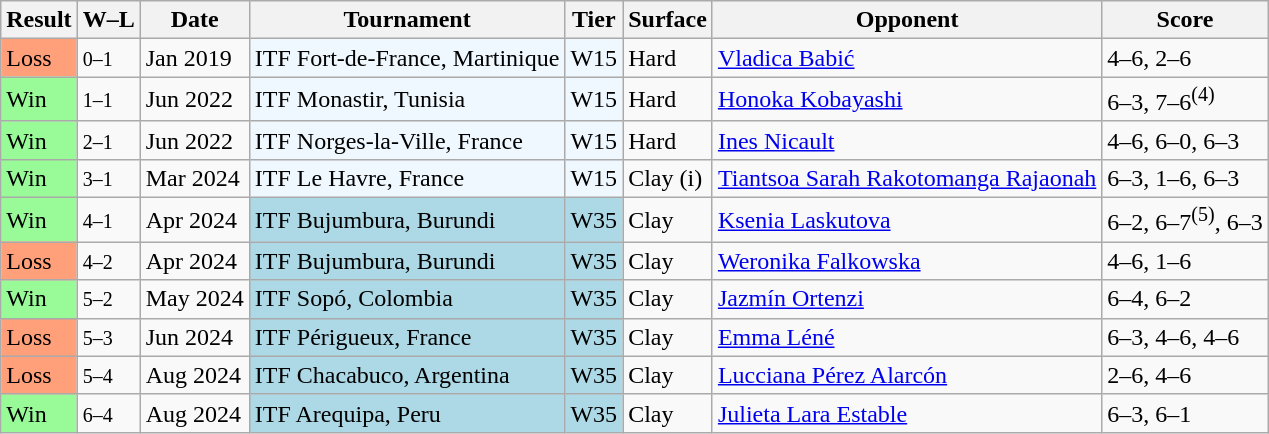<table class="wikitable sortable">
<tr>
<th>Result</th>
<th class="unsortable">W–L</th>
<th>Date</th>
<th>Tournament</th>
<th>Tier</th>
<th>Surface</th>
<th>Opponent</th>
<th class="unsortable">Score</th>
</tr>
<tr>
<td bgcolor="ffa07a">Loss</td>
<td><small>0–1</small></td>
<td>Jan 2019</td>
<td style="background:#f0f8ff;">ITF Fort-de-France, Martinique</td>
<td style="background:#f0f8ff;">W15</td>
<td>Hard</td>
<td> <a href='#'>Vladica Babić</a></td>
<td>4–6, 2–6</td>
</tr>
<tr>
<td style="background:#98fb98;">Win</td>
<td><small>1–1</small></td>
<td>Jun 2022</td>
<td style="background:#f0f8ff;">ITF Monastir, Tunisia</td>
<td style="background:#f0f8ff;">W15</td>
<td>Hard</td>
<td> <a href='#'>Honoka Kobayashi</a></td>
<td>6–3, 7–6<sup>(4)</sup></td>
</tr>
<tr>
<td style="background:#98fb98;">Win</td>
<td><small>2–1</small></td>
<td>Jun 2022</td>
<td style="background:#f0f8ff;">ITF Norges-la-Ville, France</td>
<td style="background:#f0f8ff;">W15</td>
<td>Hard</td>
<td> <a href='#'>Ines Nicault</a></td>
<td>4–6, 6–0, 6–3</td>
</tr>
<tr>
<td style="background:#98fb98;">Win</td>
<td><small>3–1</small></td>
<td>Mar 2024</td>
<td style="background:#f0f8ff;">ITF Le Havre, France</td>
<td style="background:#f0f8ff;">W15</td>
<td>Clay (i)</td>
<td> <a href='#'>Tiantsoa Sarah Rakotomanga Rajaonah</a></td>
<td>6–3, 1–6, 6–3</td>
</tr>
<tr>
<td style="background:#98fb98;">Win</td>
<td><small>4–1</small></td>
<td>Apr 2024</td>
<td style="background:lightblue;">ITF Bujumbura, Burundi</td>
<td style="background:lightblue;">W35</td>
<td>Clay</td>
<td> <a href='#'>Ksenia Laskutova</a></td>
<td>6–2, 6–7<sup>(5)</sup>, 6–3</td>
</tr>
<tr>
<td bgcolor="ffa07a">Loss</td>
<td><small>4–2</small></td>
<td>Apr 2024</td>
<td style="background:lightblue;">ITF Bujumbura, Burundi</td>
<td style="background:lightblue;">W35</td>
<td>Clay</td>
<td> <a href='#'>Weronika Falkowska</a></td>
<td>4–6, 1–6</td>
</tr>
<tr>
<td style="background:#98fb98;">Win</td>
<td><small>5–2</small></td>
<td>May 2024</td>
<td style="background:lightblue;">ITF Sopó, Colombia</td>
<td style="background:lightblue;">W35</td>
<td>Clay</td>
<td> <a href='#'>Jazmín Ortenzi</a></td>
<td>6–4, 6–2</td>
</tr>
<tr>
<td bgcolor="ffa07a">Loss</td>
<td><small>5–3</small></td>
<td>Jun 2024</td>
<td style="background:lightblue;">ITF Périgueux, France</td>
<td style="background:lightblue;">W35</td>
<td>Clay</td>
<td> <a href='#'>Emma Léné</a></td>
<td>6–3, 4–6, 4–6</td>
</tr>
<tr>
<td bgcolor="ffa07a">Loss</td>
<td><small>5–4</small></td>
<td>Aug 2024</td>
<td style="background:lightblue;">ITF Chacabuco, Argentina</td>
<td style="background:lightblue;">W35</td>
<td>Clay</td>
<td> <a href='#'>Lucciana Pérez Alarcón</a></td>
<td>2–6, 4–6</td>
</tr>
<tr>
<td style="background:#98fb98;">Win</td>
<td><small>6–4</small></td>
<td>Aug 2024</td>
<td style="background:lightblue;">ITF Arequipa, Peru</td>
<td style="background:lightblue;">W35</td>
<td>Clay</td>
<td> <a href='#'>Julieta Lara Estable</a></td>
<td>6–3, 6–1</td>
</tr>
</table>
